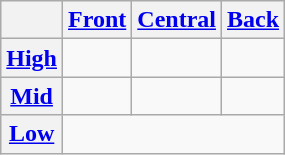<table class="wikitable" style="text-align:center">
<tr>
<th></th>
<th><a href='#'>Front</a></th>
<th><a href='#'>Central</a></th>
<th><a href='#'>Back</a></th>
</tr>
<tr>
<th><a href='#'>High</a></th>
<td> </td>
<td></td>
<td> </td>
</tr>
<tr>
<th><a href='#'>Mid</a></th>
<td> </td>
<td> </td>
<td> </td>
</tr>
<tr>
<th><a href='#'>Low</a></th>
<td colspan="3"> </td>
</tr>
</table>
